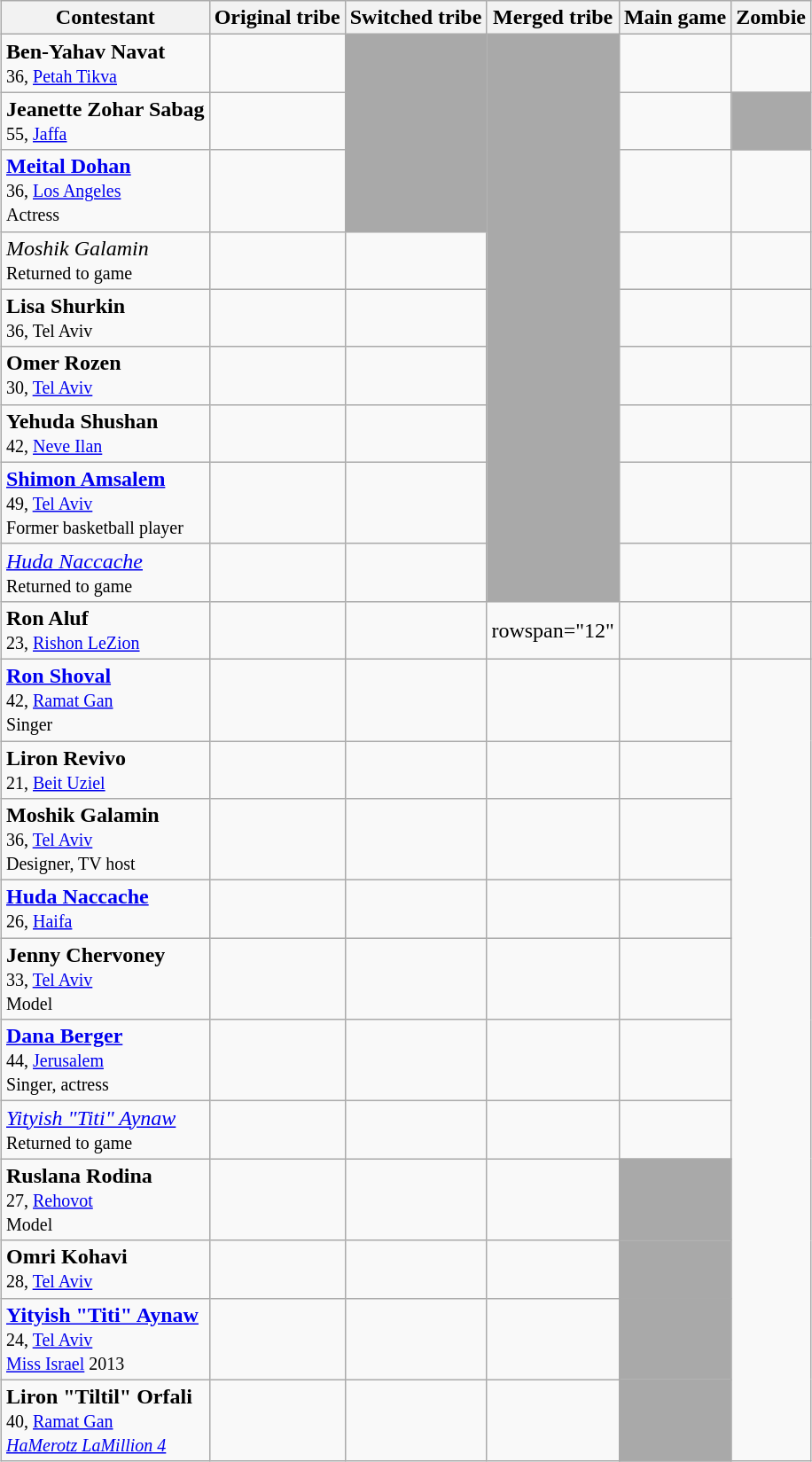<table class="wikitable sortable nowrap" style="margin:auto; text-align:center">
<tr>
<th>Contestant</th>
<th>Original tribe</th>
<th>Switched tribe</th>
<th>Merged tribe</th>
<th>Main game</th>
<th>Zombie</th>
</tr>
<tr>
<td align="left"><strong>Ben-Yahav Navat</strong><br><small>36, <a href='#'>Petah Tikva</a></small></td>
<td></td>
<td rowspan="3" bgcolor=darkgrey></td>
<td rowspan="9" bgcolor=darkgrey></td>
<td></td>
<td></td>
</tr>
<tr>
<td align="left"><strong>Jeanette Zohar Sabag</strong><br><small>55, <a href='#'>Jaffa</a></small></td>
<td></td>
<td></td>
<td bgcolor=darkgrey></td>
</tr>
<tr>
<td align="left"><strong><a href='#'>Meital Dohan</a></strong><br><small>36, <a href='#'>Los Angeles</a><br>Actress</small></td>
<td></td>
<td></td>
<td></td>
</tr>
<tr>
<td align="left"><em>Moshik Galamin</em><br><small>Returned to game</small></td>
<td></td>
<td></td>
<td></td>
<td></td>
</tr>
<tr>
<td align="left"><strong>Lisa Shurkin</strong><br><small>36, Tel Aviv</small></td>
<td></td>
<td></td>
<td></td>
<td></td>
</tr>
<tr>
<td align="left"><strong>Omer Rozen</strong><br><small>30, <a href='#'>Tel Aviv</a></small></td>
<td></td>
<td></td>
<td></td>
<td></td>
</tr>
<tr>
<td align="left"><strong>Yehuda Shushan</strong><br><small>42, <a href='#'>Neve Ilan</a></small></td>
<td></td>
<td></td>
<td></td>
<td></td>
</tr>
<tr>
<td align="left"><strong><a href='#'>Shimon Amsalem</a></strong><br><small>49, <a href='#'>Tel Aviv</a><br>Former basketball player</small></td>
<td></td>
<td></td>
<td></td>
<td></td>
</tr>
<tr>
<td align="left"><em><a href='#'>Huda Naccache</a></em><br><small>Returned to game</small></td>
<td></td>
<td></td>
<td></td>
<td></td>
</tr>
<tr>
<td align="left"><strong>Ron Aluf</strong><br><small>23, <a href='#'>Rishon LeZion</a></small></td>
<td></td>
<td></td>
<td>rowspan="12" </td>
<td></td>
<td></td>
</tr>
<tr>
<td align="left"><strong><a href='#'>Ron Shoval</a></strong><br><small>42, <a href='#'>Ramat Gan</a><br>Singer</small></td>
<td></td>
<td></td>
<td></td>
<td></td>
</tr>
<tr>
<td align="left"><strong>Liron Revivo</strong><br><small>21, <a href='#'>Beit Uziel</a></small></td>
<td></td>
<td></td>
<td></td>
<td></td>
</tr>
<tr>
<td align="left"><strong>Moshik Galamin</strong><br><small>36, <a href='#'>Tel Aviv</a> <br>Designer, TV host</small></td>
<td></td>
<td></td>
<td></td>
<td></td>
</tr>
<tr>
<td align="left"><strong><a href='#'>Huda Naccache</a></strong><br><small>26, <a href='#'>Haifa</a></small></td>
<td></td>
<td></td>
<td></td>
<td></td>
</tr>
<tr>
<td align="left"><strong>Jenny Chervoney</strong><br><small>33, <a href='#'>Tel Aviv</a> <br>Model</small></td>
<td></td>
<td></td>
<td></td>
<td></td>
</tr>
<tr>
<td align="left"><strong><a href='#'>Dana Berger</a></strong><br><small>44, <a href='#'>Jerusalem</a><br>Singer, actress</small></td>
<td></td>
<td></td>
<td></td>
<td></td>
</tr>
<tr>
<td align="left"><em><a href='#'>Yityish "Titi" Aynaw</a></em><br><small>Returned to game</small></td>
<td></td>
<td></td>
<td></td>
<td></td>
</tr>
<tr>
<td align="left"><strong>Ruslana Rodina</strong><br><small>27, <a href='#'>Rehovot</a><br>Model</small></td>
<td></td>
<td></td>
<td></td>
<td bgcolor=darkgrey></td>
</tr>
<tr>
<td align="left"><strong>Omri Kohavi</strong><br><small>28, <a href='#'>Tel Aviv</a></small></td>
<td></td>
<td></td>
<td></td>
<td bgcolor=darkgrey></td>
</tr>
<tr>
<td align="left"><strong><a href='#'>Yityish "Titi" Aynaw</a></strong><br><small>24, <a href='#'>Tel Aviv</a><br><a href='#'>Miss Israel</a> 2013</small></td>
<td></td>
<td></td>
<td></td>
<td bgcolor=darkgrey></td>
</tr>
<tr>
<td align="left"><strong>Liron "Tiltil" Orfali</strong><br><small>40, <a href='#'>Ramat Gan</a><br><em><a href='#'>HaMerotz LaMillion 4</a></em><br></small></td>
<td></td>
<td></td>
<td></td>
<td bgcolor=darkgrey></td>
</tr>
</table>
